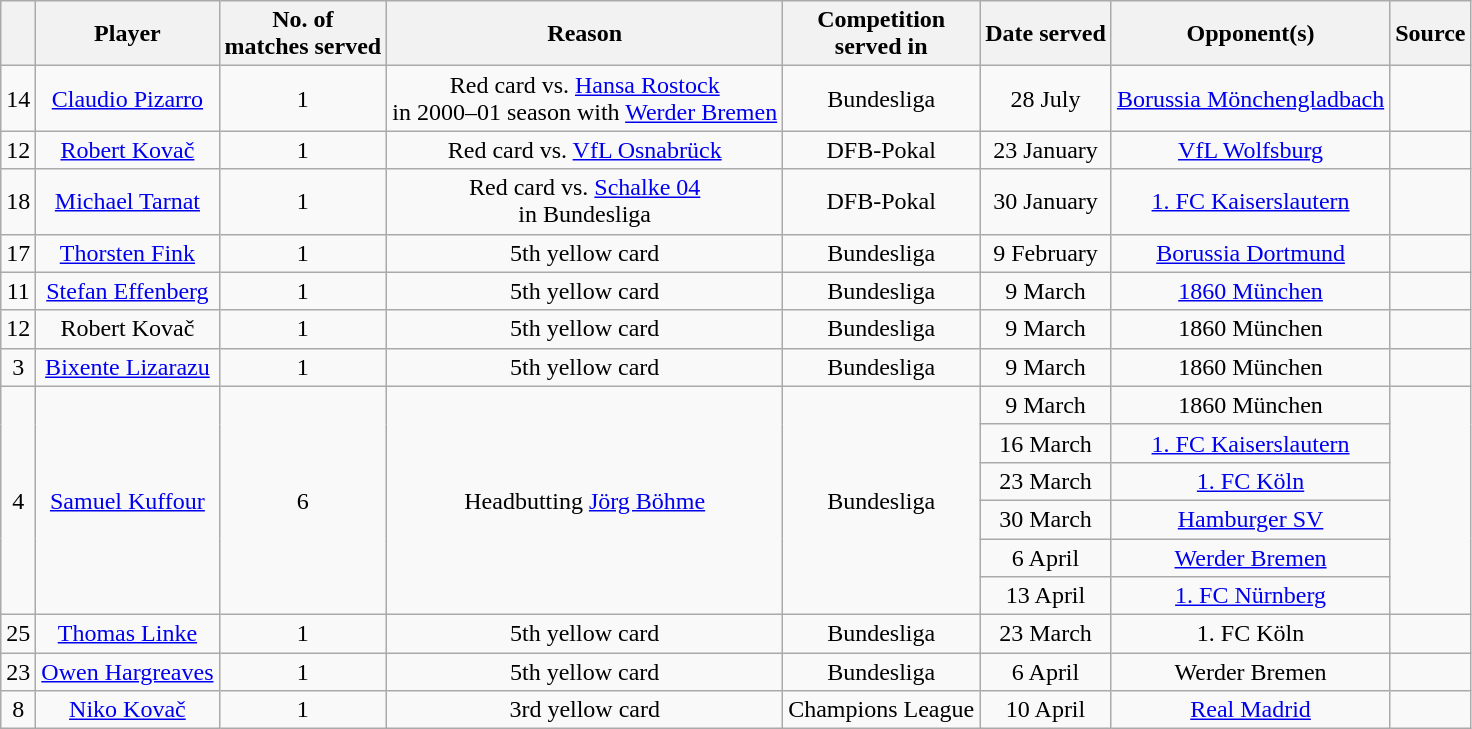<table class="wikitable" style="text-align: center">
<tr>
<th></th>
<th>Player</th>
<th>No. of <br> matches served</th>
<th>Reason</th>
<th>Competition <br> served in</th>
<th>Date served</th>
<th>Opponent(s)</th>
<th>Source</th>
</tr>
<tr>
<td>14</td>
<td><a href='#'>Claudio Pizarro</a></td>
<td>1</td>
<td>Red card vs. <a href='#'>Hansa Rostock</a> <br> in 2000–01 season with <a href='#'>Werder Bremen</a></td>
<td>Bundesliga</td>
<td>28 July</td>
<td><a href='#'>Borussia Mönchengladbach</a></td>
<td> <br></td>
</tr>
<tr>
<td>12</td>
<td><a href='#'>Robert Kovač</a></td>
<td>1</td>
<td>Red card vs. <a href='#'>VfL Osnabrück</a></td>
<td>DFB-Pokal</td>
<td>23 January</td>
<td><a href='#'>VfL Wolfsburg</a></td>
<td></td>
</tr>
<tr>
<td>18</td>
<td><a href='#'>Michael Tarnat</a></td>
<td>1</td>
<td>Red card vs. <a href='#'>Schalke 04</a> <br> in Bundesliga</td>
<td>DFB-Pokal</td>
<td>30 January</td>
<td><a href='#'>1. FC Kaiserslautern</a></td>
<td></td>
</tr>
<tr>
<td>17</td>
<td><a href='#'>Thorsten Fink</a></td>
<td>1</td>
<td>5th yellow card</td>
<td>Bundesliga</td>
<td>9 February</td>
<td><a href='#'>Borussia Dortmund</a></td>
<td></td>
</tr>
<tr>
<td>11</td>
<td><a href='#'>Stefan Effenberg</a></td>
<td>1</td>
<td>5th yellow card</td>
<td>Bundesliga</td>
<td>9 March</td>
<td><a href='#'>1860 München</a></td>
<td></td>
</tr>
<tr>
<td>12</td>
<td>Robert Kovač</td>
<td>1</td>
<td>5th yellow card</td>
<td>Bundesliga</td>
<td>9 March</td>
<td>1860 München</td>
<td></td>
</tr>
<tr>
<td>3</td>
<td><a href='#'>Bixente Lizarazu</a></td>
<td>1</td>
<td>5th yellow card</td>
<td>Bundesliga</td>
<td>9 March</td>
<td>1860 München</td>
<td></td>
</tr>
<tr>
<td rowspan="6">4</td>
<td rowspan="6"><a href='#'>Samuel Kuffour</a></td>
<td rowspan="6">6</td>
<td rowspan="6">Headbutting <a href='#'>Jörg Böhme</a></td>
<td rowspan="6">Bundesliga</td>
<td>9 March</td>
<td>1860 München</td>
<td rowspan="6"> <br></td>
</tr>
<tr>
<td>16 March</td>
<td><a href='#'>1. FC Kaiserslautern</a></td>
</tr>
<tr>
<td>23 March</td>
<td><a href='#'>1. FC Köln</a></td>
</tr>
<tr>
<td>30 March</td>
<td><a href='#'>Hamburger SV</a></td>
</tr>
<tr>
<td>6 April</td>
<td><a href='#'>Werder Bremen</a></td>
</tr>
<tr>
<td>13 April</td>
<td><a href='#'>1. FC Nürnberg</a></td>
</tr>
<tr>
<td>25</td>
<td><a href='#'>Thomas Linke</a></td>
<td>1</td>
<td>5th yellow card</td>
<td>Bundesliga</td>
<td>23 March</td>
<td>1. FC Köln</td>
<td></td>
</tr>
<tr>
<td>23</td>
<td><a href='#'>Owen Hargreaves</a></td>
<td>1</td>
<td>5th yellow card</td>
<td>Bundesliga</td>
<td>6 April</td>
<td>Werder Bremen</td>
<td></td>
</tr>
<tr>
<td>8</td>
<td><a href='#'>Niko Kovač</a></td>
<td>1</td>
<td>3rd yellow card</td>
<td>Champions League</td>
<td>10 April</td>
<td><a href='#'>Real Madrid</a></td>
<td></td>
</tr>
</table>
